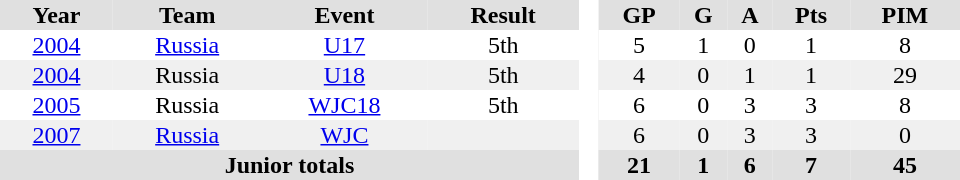<table border="0" cellpadding="1" cellspacing="0" style="text-align:center; width:40em">
<tr ALIGN="center" bgcolor="#e0e0e0">
<th>Year</th>
<th>Team</th>
<th>Event</th>
<th>Result</th>
<th rowspan="99" bgcolor="#ffffff"> </th>
<th>GP</th>
<th>G</th>
<th>A</th>
<th>Pts</th>
<th>PIM</th>
</tr>
<tr>
<td><a href='#'>2004</a></td>
<td><a href='#'>Russia</a></td>
<td><a href='#'>U17</a></td>
<td>5th</td>
<td>5</td>
<td>1</td>
<td>0</td>
<td>1</td>
<td>8</td>
</tr>
<tr bgcolor="#f0f0f0">
<td><a href='#'>2004</a></td>
<td>Russia</td>
<td><a href='#'>U18</a></td>
<td>5th</td>
<td>4</td>
<td>0</td>
<td>1</td>
<td>1</td>
<td>29</td>
</tr>
<tr>
<td><a href='#'>2005</a></td>
<td>Russia</td>
<td><a href='#'>WJC18</a></td>
<td>5th</td>
<td>6</td>
<td>0</td>
<td>3</td>
<td>3</td>
<td>8</td>
</tr>
<tr bgcolor="#f0f0f0">
<td><a href='#'>2007</a></td>
<td><a href='#'>Russia</a></td>
<td><a href='#'>WJC</a></td>
<td></td>
<td>6</td>
<td>0</td>
<td>3</td>
<td>3</td>
<td>0</td>
</tr>
<tr bgcolor="#e0e0e0">
<th colspan="4">Junior totals</th>
<th>21</th>
<th>1</th>
<th>6</th>
<th>7</th>
<th>45</th>
</tr>
</table>
